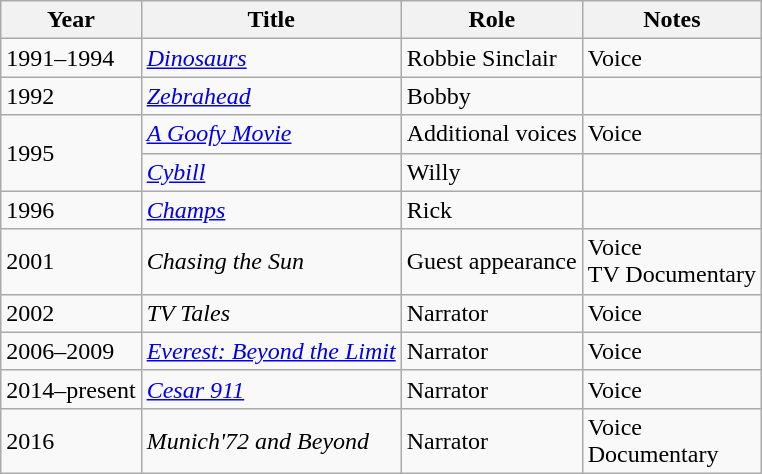<table class="wikitable">
<tr>
<th>Year</th>
<th>Title</th>
<th>Role</th>
<th>Notes</th>
</tr>
<tr>
<td>1991–1994</td>
<td><em><a href='#'>Dinosaurs</a></em></td>
<td>Robbie Sinclair</td>
<td>Voice</td>
</tr>
<tr>
<td>1992</td>
<td><em><a href='#'>Zebrahead</a></em></td>
<td>Bobby</td>
<td></td>
</tr>
<tr>
<td rowspan="2">1995</td>
<td><em><a href='#'>A Goofy Movie</a></em></td>
<td>Additional voices</td>
<td>Voice</td>
</tr>
<tr>
<td><em><a href='#'>Cybill</a></em></td>
<td>Willy</td>
<td></td>
</tr>
<tr>
<td>1996</td>
<td><em><a href='#'>Champs</a></em></td>
<td>Rick</td>
<td></td>
</tr>
<tr>
<td>2001</td>
<td><em>Chasing the Sun</em></td>
<td>Guest appearance</td>
<td>Voice<br>TV Documentary</td>
</tr>
<tr>
<td>2002</td>
<td><em>TV Tales</em></td>
<td>Narrator</td>
<td>Voice</td>
</tr>
<tr>
<td>2006–2009</td>
<td><em><a href='#'>Everest: Beyond the Limit</a></em></td>
<td>Narrator</td>
<td>Voice</td>
</tr>
<tr>
<td>2014–present</td>
<td><em><a href='#'>Cesar 911</a></em></td>
<td>Narrator</td>
<td>Voice</td>
</tr>
<tr>
<td>2016</td>
<td><em>Munich'72 and Beyond</em></td>
<td>Narrator</td>
<td>Voice<br>Documentary</td>
</tr>
</table>
